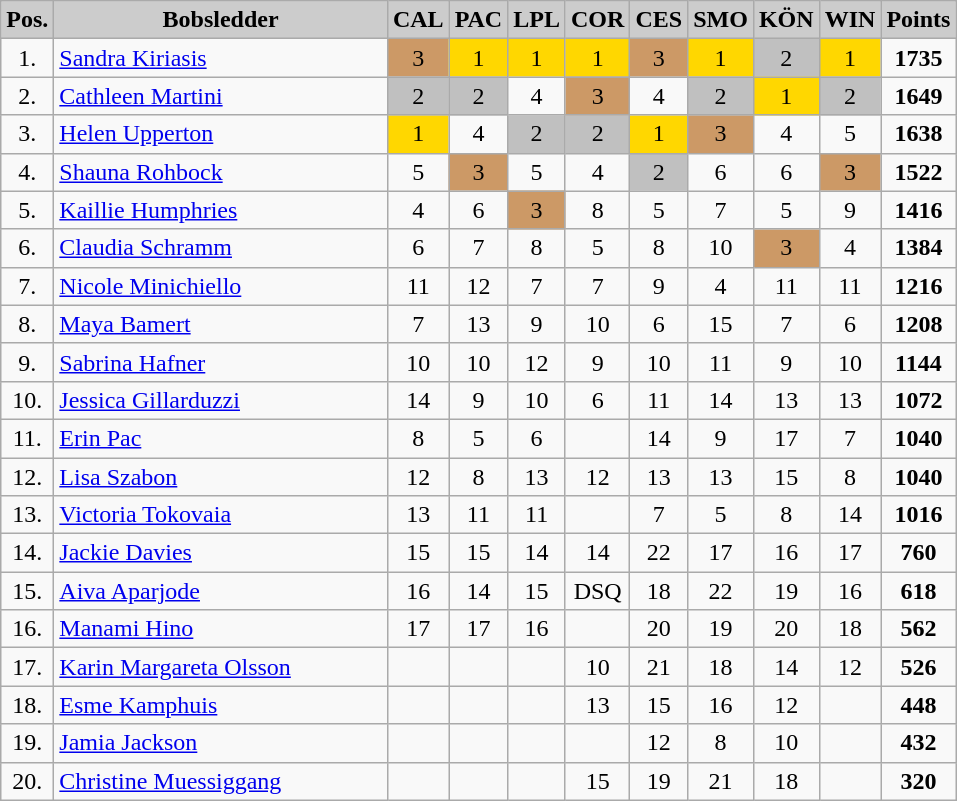<table class=wikitable  bgcolor="#f7f8ff" cellpadding="3" cellspacing="0" border="1" style="text-align:center; border: gray solid 1px; border-collapse: collapse;">
<tr bgcolor="#CCCCCC">
<td width="10"><strong>Pos.</strong></td>
<td width="215"><strong>Bobsledder</strong></td>
<td width="20"><strong>CAL</strong></td>
<td width="20"><strong>PAC</strong></td>
<td width="20"><strong>LPL</strong></td>
<td width="20"><strong>COR</strong></td>
<td width="20"><strong>CES</strong></td>
<td width="20"><strong>SMO</strong></td>
<td width="20"><strong>KÖN</strong></td>
<td width="20"><strong>WIN</strong></td>
<td width="20"><strong>Points</strong></td>
</tr>
<tr>
<td>1.</td>
<td align="left"> <a href='#'>Sandra Kiriasis</a></td>
<td bgcolor="cc9966">3</td>
<td bgcolor="gold">1</td>
<td bgcolor="gold">1</td>
<td bgcolor="gold">1</td>
<td bgcolor="cc9966">3</td>
<td bgcolor="gold">1</td>
<td bgcolor="silver">2</td>
<td bgcolor="gold">1</td>
<td><strong>1735</strong></td>
</tr>
<tr>
<td>2.</td>
<td align="left"> <a href='#'>Cathleen Martini</a></td>
<td bgcolor="silver">2</td>
<td bgcolor="silver">2</td>
<td>4</td>
<td bgcolor="cc9966">3</td>
<td>4</td>
<td bgcolor="silver">2</td>
<td bgcolor="gold">1</td>
<td bgcolor="silver">2</td>
<td><strong>1649</strong></td>
</tr>
<tr>
<td>3.</td>
<td align="left"> <a href='#'>Helen Upperton</a></td>
<td bgcolor="gold">1</td>
<td>4</td>
<td bgcolor="silver">2</td>
<td bgcolor="silver">2</td>
<td bgcolor="gold">1</td>
<td bgcolor="cc9966">3</td>
<td>4</td>
<td>5</td>
<td><strong>1638</strong></td>
</tr>
<tr>
<td>4.</td>
<td align="left"> <a href='#'>Shauna Rohbock</a></td>
<td>5</td>
<td bgcolor="cc9966">3</td>
<td>5</td>
<td>4</td>
<td bgcolor="silver">2</td>
<td>6</td>
<td>6</td>
<td bgcolor="cc9966">3</td>
<td><strong>1522</strong></td>
</tr>
<tr>
<td>5.</td>
<td align="left"> <a href='#'>Kaillie Humphries</a></td>
<td>4</td>
<td>6</td>
<td bgcolor="cc9966">3</td>
<td>8</td>
<td>5</td>
<td>7</td>
<td>5</td>
<td>9</td>
<td><strong>1416</strong></td>
</tr>
<tr>
<td>6.</td>
<td align="left"> <a href='#'>Claudia Schramm</a></td>
<td>6</td>
<td>7</td>
<td>8</td>
<td>5</td>
<td>8</td>
<td>10</td>
<td bgcolor="cc9966">3</td>
<td>4</td>
<td><strong>1384</strong></td>
</tr>
<tr>
<td>7.</td>
<td align="left"> <a href='#'>Nicole Minichiello</a></td>
<td>11</td>
<td>12</td>
<td>7</td>
<td>7</td>
<td>9</td>
<td>4</td>
<td>11</td>
<td>11</td>
<td><strong>1216</strong></td>
</tr>
<tr>
<td>8.</td>
<td align="left"> <a href='#'>Maya Bamert</a></td>
<td>7</td>
<td>13</td>
<td>9</td>
<td>10</td>
<td>6</td>
<td>15</td>
<td>7</td>
<td>6</td>
<td><strong>1208</strong></td>
</tr>
<tr>
<td>9.</td>
<td align="left"> <a href='#'>Sabrina Hafner</a></td>
<td>10</td>
<td>10</td>
<td>12</td>
<td>9</td>
<td>10</td>
<td>11</td>
<td>9</td>
<td>10</td>
<td><strong>1144</strong></td>
</tr>
<tr>
<td>10.</td>
<td align="left"> <a href='#'>Jessica Gillarduzzi</a></td>
<td>14</td>
<td>9</td>
<td>10</td>
<td>6</td>
<td>11</td>
<td>14</td>
<td>13</td>
<td>13</td>
<td><strong>1072</strong></td>
</tr>
<tr>
<td>11.</td>
<td align="left"> <a href='#'>Erin Pac</a></td>
<td>8</td>
<td>5</td>
<td>6</td>
<td></td>
<td>14</td>
<td>9</td>
<td>17</td>
<td>7</td>
<td><strong>1040</strong></td>
</tr>
<tr>
<td>12.</td>
<td align="left"> <a href='#'>Lisa Szabon</a></td>
<td>12</td>
<td>8</td>
<td>13</td>
<td>12</td>
<td>13</td>
<td>13</td>
<td>15</td>
<td>8</td>
<td><strong>1040</strong></td>
</tr>
<tr>
<td>13.</td>
<td align="left"> <a href='#'>Victoria Tokovaia</a></td>
<td>13</td>
<td>11</td>
<td>11</td>
<td></td>
<td>7</td>
<td>5</td>
<td>8</td>
<td>14</td>
<td><strong>1016</strong></td>
</tr>
<tr>
<td>14.</td>
<td align="left"> <a href='#'>Jackie Davies</a></td>
<td>15</td>
<td>15</td>
<td>14</td>
<td>14</td>
<td>22</td>
<td>17</td>
<td>16</td>
<td>17</td>
<td><strong>760</strong></td>
</tr>
<tr>
<td>15.</td>
<td align="left"> <a href='#'>Aiva Aparjode</a></td>
<td>16</td>
<td>14</td>
<td>15</td>
<td>DSQ</td>
<td>18</td>
<td>22</td>
<td>19</td>
<td>16</td>
<td><strong>618</strong></td>
</tr>
<tr>
<td>16.</td>
<td align="left"> <a href='#'>Manami Hino</a></td>
<td>17</td>
<td>17</td>
<td>16</td>
<td></td>
<td>20</td>
<td>19</td>
<td>20</td>
<td>18</td>
<td><strong>562</strong></td>
</tr>
<tr>
<td>17.</td>
<td align="left"> <a href='#'>Karin Margareta Olsson</a></td>
<td></td>
<td></td>
<td></td>
<td>10</td>
<td>21</td>
<td>18</td>
<td>14</td>
<td>12</td>
<td><strong>526</strong></td>
</tr>
<tr>
<td>18.</td>
<td align="left"> <a href='#'>Esme Kamphuis</a></td>
<td></td>
<td></td>
<td></td>
<td>13</td>
<td>15</td>
<td>16</td>
<td>12</td>
<td></td>
<td><strong>448</strong></td>
</tr>
<tr>
<td>19.</td>
<td align="left"> <a href='#'>Jamia Jackson</a></td>
<td></td>
<td></td>
<td></td>
<td></td>
<td>12</td>
<td>8</td>
<td>10</td>
<td></td>
<td><strong>432</strong></td>
</tr>
<tr>
<td>20.</td>
<td align="left"> <a href='#'>Christine Muessiggang</a></td>
<td></td>
<td></td>
<td></td>
<td>15</td>
<td>19</td>
<td>21</td>
<td>18</td>
<td></td>
<td><strong>320</strong><br></td>
</tr>
</table>
